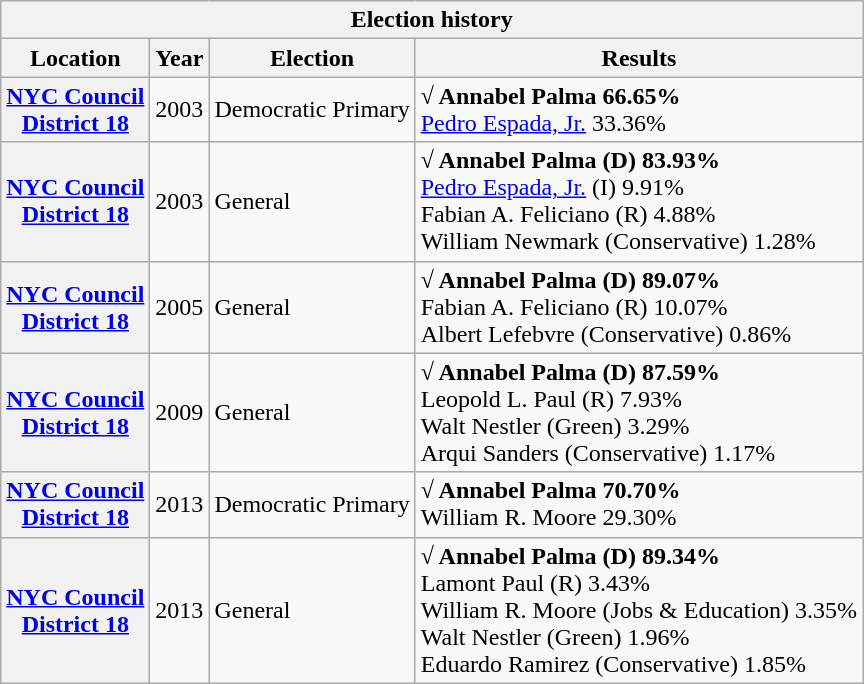<table class="wikitable collapsible">
<tr valign=bottom>
<th colspan=4>Election history</th>
</tr>
<tr valign=bottom>
<th>Location</th>
<th>Year</th>
<th>Election</th>
<th>Results</th>
</tr>
<tr>
<th><a href='#'>NYC Council<br>District 18</a></th>
<td>2003</td>
<td>Democratic Primary</td>
<td><strong>√ Annabel Palma 66.65%</strong><br><a href='#'>Pedro Espada, Jr.</a> 33.36%</td>
</tr>
<tr>
<th><a href='#'>NYC Council<br>District 18</a></th>
<td>2003</td>
<td>General</td>
<td><strong>√ Annabel Palma (D) 83.93%</strong><br><a href='#'>Pedro Espada, Jr.</a> (I) 9.91%<br>Fabian A. Feliciano (R) 4.88%<br>William Newmark (Conservative) 1.28%</td>
</tr>
<tr>
<th><a href='#'>NYC Council<br>District 18</a></th>
<td>2005</td>
<td>General</td>
<td><strong>√ Annabel Palma (D) 89.07%</strong><br>Fabian A. Feliciano (R) 10.07%<br>Albert Lefebvre (Conservative) 0.86%</td>
</tr>
<tr>
<th><a href='#'>NYC Council<br>District 18</a></th>
<td>2009</td>
<td>General</td>
<td><strong>√ Annabel Palma (D) 87.59%</strong><br>Leopold L. Paul (R) 7.93%<br>Walt Nestler (Green) 3.29%<br>Arqui Sanders (Conservative) 1.17%</td>
</tr>
<tr>
<th><a href='#'>NYC Council<br>District 18</a></th>
<td>2013</td>
<td>Democratic Primary</td>
<td><strong>√ Annabel Palma 70.70%</strong><br>William R. Moore 29.30%</td>
</tr>
<tr>
<th><a href='#'>NYC Council<br>District 18</a></th>
<td>2013</td>
<td>General</td>
<td><strong>√ Annabel Palma (D) 89.34%</strong><br>Lamont Paul (R) 3.43%<br>William R. Moore (Jobs & Education) 3.35%<br>Walt Nestler (Green) 1.96%<br>Eduardo Ramirez (Conservative) 1.85%</td>
</tr>
</table>
